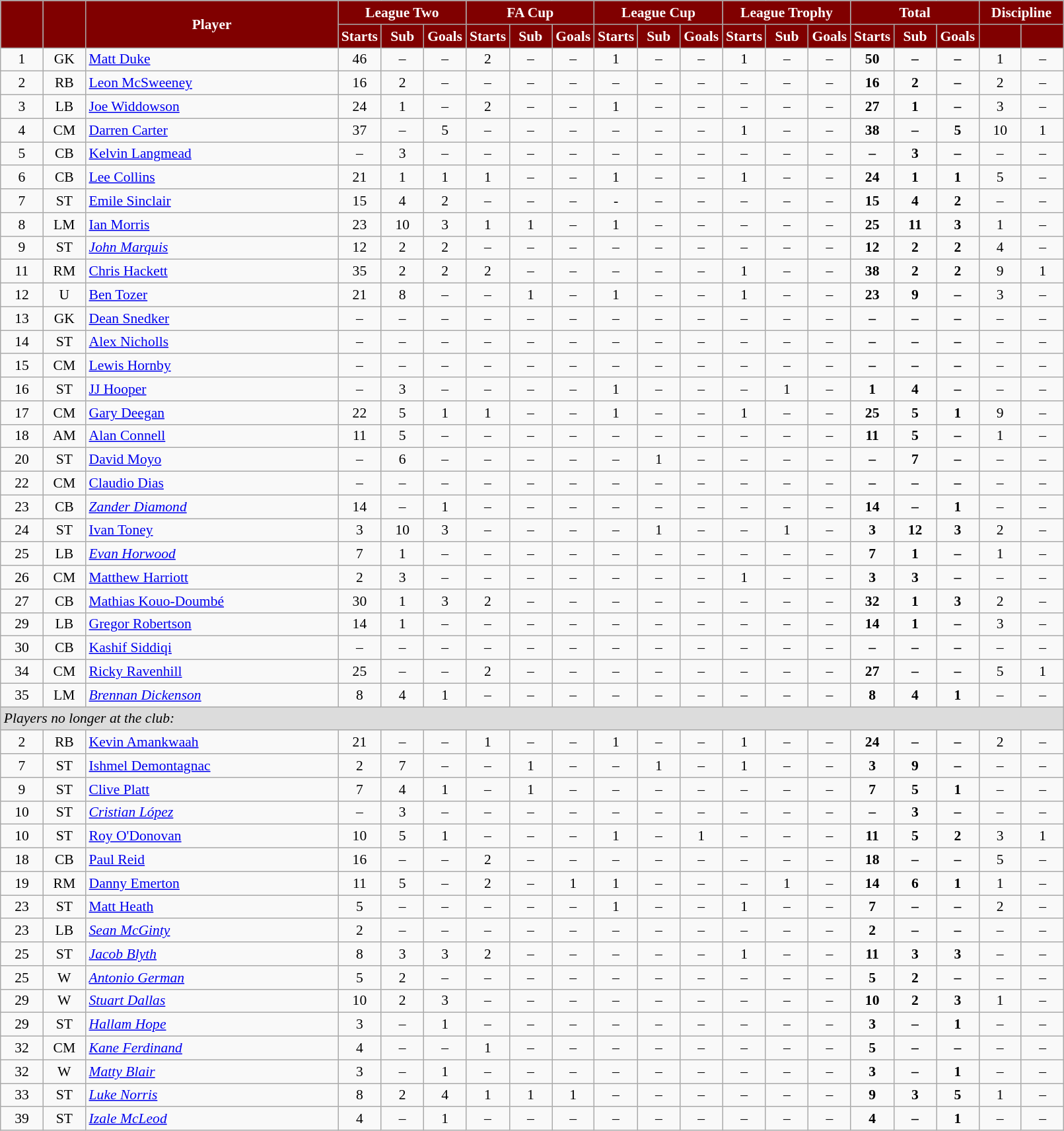<table class="wikitable"  style="text-align:center; font-size:90%; width:85%;">
<tr>
<th rowspan="2" style="background:maroon; color:white;  width: 4%"></th>
<th rowspan="2" style="background:maroon; color:white;  width: 4%"></th>
<th rowspan="2" style="background:maroon; color:white; ">Player</th>
<th colspan="3" style="background:maroon; color:white; ">League Two</th>
<th colspan="3" style="background:maroon; color:white; ">FA Cup</th>
<th colspan="3" style="background:maroon; color:white; ">League Cup</th>
<th colspan="3" style="background:maroon; color:white; ">League Trophy</th>
<th colspan="3" style="background:maroon; color:white; ">Total</th>
<th colspan="2" style="background:maroon; color:white; ">Discipline</th>
</tr>
<tr>
<th style="background:maroon; color:white;  width: 4%;">Starts</th>
<th style="background:maroon; color:white;  width: 4%;">Sub</th>
<th style="background:maroon; color:white;  width: 4%;">Goals</th>
<th style="background:maroon; color:white;  width: 4%;">Starts</th>
<th style="background:maroon; color:white;  width: 4%;">Sub</th>
<th style="background:maroon; color:white;  width: 4%;">Goals</th>
<th style="background:maroon; color:white;  width: 4%;">Starts</th>
<th style="background:maroon; color:white;  width: 4%;">Sub</th>
<th style="background:maroon; color:white;  width: 4%;">Goals</th>
<th style="background:maroon; color:white;  width: 4%;">Starts</th>
<th style="background:maroon; color:white;  width: 4%;">Sub</th>
<th style="background:maroon; color:white;  width: 4%;">Goals</th>
<th style="background:maroon; color:white;  width: 4%;">Starts</th>
<th style="background:maroon; color:white;  width: 4%;">Sub</th>
<th style="background:maroon; color:white;  width: 4%;">Goals</th>
<th style="background:maroon; color:white;  width: 4%;"></th>
<th style="background:maroon; color:white;  width: 4%;"></th>
</tr>
<tr>
<td>1</td>
<td>GK</td>
<td style="text-align:left;"><a href='#'>Matt Duke</a></td>
<td>46</td>
<td>–</td>
<td>–</td>
<td>2</td>
<td>–</td>
<td>–</td>
<td>1</td>
<td>–</td>
<td>–</td>
<td>1</td>
<td>–</td>
<td>–</td>
<td><strong>50</strong></td>
<td><strong>–</strong></td>
<td><strong>–</strong></td>
<td>1</td>
<td>–</td>
</tr>
<tr>
<td>2</td>
<td>RB</td>
<td style="text-align:left;"><a href='#'>Leon McSweeney</a></td>
<td>16</td>
<td>2</td>
<td>–</td>
<td>–</td>
<td>–</td>
<td>–</td>
<td>–</td>
<td>–</td>
<td>–</td>
<td>–</td>
<td>–</td>
<td>–</td>
<td><strong>16</strong></td>
<td><strong>2</strong></td>
<td><strong>–</strong></td>
<td>2</td>
<td>–</td>
</tr>
<tr>
<td>3</td>
<td>LB</td>
<td style="text-align:left;"><a href='#'>Joe Widdowson</a></td>
<td>24</td>
<td>1</td>
<td>–</td>
<td>2</td>
<td>–</td>
<td>–</td>
<td>1</td>
<td>–</td>
<td>–</td>
<td>–</td>
<td>–</td>
<td>–</td>
<td><strong>27</strong></td>
<td><strong>1</strong></td>
<td><strong>–</strong></td>
<td>3</td>
<td>–</td>
</tr>
<tr>
<td>4</td>
<td>CM</td>
<td style="text-align:left;"><a href='#'>Darren Carter</a></td>
<td>37</td>
<td>–</td>
<td>5</td>
<td>–</td>
<td>–</td>
<td>–</td>
<td>–</td>
<td>–</td>
<td>–</td>
<td>1</td>
<td>–</td>
<td>–</td>
<td><strong>38</strong></td>
<td><strong>–</strong></td>
<td><strong>5</strong></td>
<td>10</td>
<td>1</td>
</tr>
<tr>
<td>5</td>
<td>CB</td>
<td style="text-align:left;"><a href='#'>Kelvin Langmead</a></td>
<td>–</td>
<td>3</td>
<td>–</td>
<td>–</td>
<td>–</td>
<td>–</td>
<td>–</td>
<td>–</td>
<td>–</td>
<td>–</td>
<td>–</td>
<td>–</td>
<td><strong>–</strong></td>
<td><strong>3</strong></td>
<td><strong>–</strong></td>
<td>–</td>
<td>–</td>
</tr>
<tr>
<td>6</td>
<td>CB</td>
<td style="text-align:left;"><a href='#'>Lee Collins</a></td>
<td>21</td>
<td>1</td>
<td>1</td>
<td>1</td>
<td>–</td>
<td>–</td>
<td>1</td>
<td>–</td>
<td>–</td>
<td>1</td>
<td>–</td>
<td>–</td>
<td><strong>24</strong></td>
<td><strong>1</strong></td>
<td><strong>1</strong></td>
<td>5</td>
<td>–</td>
</tr>
<tr>
<td>7</td>
<td>ST</td>
<td style="text-align:left;"><a href='#'>Emile Sinclair</a></td>
<td>15</td>
<td>4</td>
<td>2</td>
<td>–</td>
<td>–</td>
<td>–</td>
<td>-</td>
<td>–</td>
<td>–</td>
<td>–</td>
<td>–</td>
<td>–</td>
<td><strong>15</strong></td>
<td><strong>4</strong></td>
<td><strong>2</strong></td>
<td>–</td>
<td>–</td>
</tr>
<tr>
<td>8</td>
<td>LM</td>
<td style="text-align:left;"><a href='#'>Ian Morris</a></td>
<td>23</td>
<td>10</td>
<td>3</td>
<td>1</td>
<td>1</td>
<td>–</td>
<td>1</td>
<td>–</td>
<td>–</td>
<td>–</td>
<td>–</td>
<td>–</td>
<td><strong>25</strong></td>
<td><strong>11</strong></td>
<td><strong>3</strong></td>
<td>1</td>
<td>–</td>
</tr>
<tr>
<td>9</td>
<td>ST</td>
<td style="text-align:left;"><em><a href='#'>John Marquis</a></em></td>
<td>12</td>
<td>2</td>
<td>2</td>
<td>–</td>
<td>–</td>
<td>–</td>
<td>–</td>
<td>–</td>
<td>–</td>
<td>–</td>
<td>–</td>
<td>–</td>
<td><strong>12</strong></td>
<td><strong>2</strong></td>
<td><strong>2</strong></td>
<td>4</td>
<td>–</td>
</tr>
<tr>
<td>11</td>
<td>RM</td>
<td style="text-align:left;"><a href='#'>Chris Hackett</a></td>
<td>35</td>
<td>2</td>
<td>2</td>
<td>2</td>
<td>–</td>
<td>–</td>
<td>–</td>
<td>–</td>
<td>–</td>
<td>1</td>
<td>–</td>
<td>–</td>
<td><strong>38</strong></td>
<td><strong>2</strong></td>
<td><strong>2</strong></td>
<td>9</td>
<td>1</td>
</tr>
<tr>
<td>12</td>
<td>U</td>
<td style="text-align:left;"><a href='#'>Ben Tozer</a></td>
<td>21</td>
<td>8</td>
<td>–</td>
<td>–</td>
<td>1</td>
<td>–</td>
<td>1</td>
<td>–</td>
<td>–</td>
<td>1</td>
<td>–</td>
<td>–</td>
<td><strong>23</strong></td>
<td><strong>9</strong></td>
<td><strong>–</strong></td>
<td>3</td>
<td>–</td>
</tr>
<tr>
<td>13</td>
<td>GK</td>
<td style="text-align:left;"><a href='#'>Dean Snedker</a></td>
<td>–</td>
<td>–</td>
<td>–</td>
<td>–</td>
<td>–</td>
<td>–</td>
<td>–</td>
<td>–</td>
<td>–</td>
<td>–</td>
<td>–</td>
<td>–</td>
<td><strong>–</strong></td>
<td><strong>–</strong></td>
<td><strong>–</strong></td>
<td>–</td>
<td>–</td>
</tr>
<tr>
<td>14</td>
<td>ST</td>
<td style="text-align:left;"><a href='#'>Alex Nicholls</a></td>
<td>–</td>
<td>–</td>
<td>–</td>
<td>–</td>
<td>–</td>
<td>–</td>
<td>–</td>
<td>–</td>
<td>–</td>
<td>–</td>
<td>–</td>
<td>–</td>
<td><strong>–</strong></td>
<td><strong>–</strong></td>
<td><strong>–</strong></td>
<td>–</td>
<td>–</td>
</tr>
<tr>
<td>15</td>
<td>CM</td>
<td style="text-align:left;"><a href='#'>Lewis Hornby</a></td>
<td>–</td>
<td>–</td>
<td>–</td>
<td>–</td>
<td>–</td>
<td>–</td>
<td>–</td>
<td>–</td>
<td>–</td>
<td>–</td>
<td>–</td>
<td>–</td>
<td><strong>–</strong></td>
<td><strong>–</strong></td>
<td><strong>–</strong></td>
<td>–</td>
<td>–</td>
</tr>
<tr>
<td>16</td>
<td>ST</td>
<td style="text-align:left;"><a href='#'>JJ Hooper</a></td>
<td>–</td>
<td>3</td>
<td>–</td>
<td>–</td>
<td>–</td>
<td>–</td>
<td>1</td>
<td>–</td>
<td>–</td>
<td>–</td>
<td>1</td>
<td>–</td>
<td><strong>1</strong></td>
<td><strong>4</strong></td>
<td><strong>–</strong></td>
<td>–</td>
<td>–</td>
</tr>
<tr>
<td>17</td>
<td>CM</td>
<td style="text-align:left;"><a href='#'>Gary Deegan</a></td>
<td>22</td>
<td>5</td>
<td>1</td>
<td>1</td>
<td>–</td>
<td>–</td>
<td>1</td>
<td>–</td>
<td>–</td>
<td>1</td>
<td>–</td>
<td>–</td>
<td><strong>25</strong></td>
<td><strong>5</strong></td>
<td><strong>1</strong></td>
<td>9</td>
<td>–</td>
</tr>
<tr>
<td>18</td>
<td>AM</td>
<td style="text-align:left;"><a href='#'>Alan Connell</a></td>
<td>11</td>
<td>5</td>
<td>–</td>
<td>–</td>
<td>–</td>
<td>–</td>
<td>–</td>
<td>–</td>
<td>–</td>
<td>–</td>
<td>–</td>
<td>–</td>
<td><strong>11</strong></td>
<td><strong>5</strong></td>
<td><strong>–</strong></td>
<td>1</td>
<td>–</td>
</tr>
<tr>
<td>20</td>
<td>ST</td>
<td style="text-align:left;"><a href='#'>David Moyo</a></td>
<td>–</td>
<td>6</td>
<td>–</td>
<td>–</td>
<td>–</td>
<td>–</td>
<td>–</td>
<td>1</td>
<td>–</td>
<td>–</td>
<td>–</td>
<td>–</td>
<td><strong>–</strong></td>
<td><strong>7</strong></td>
<td><strong>–</strong></td>
<td>–</td>
<td>–</td>
</tr>
<tr>
<td>22</td>
<td>CM</td>
<td style="text-align:left;"><a href='#'>Claudio Dias</a></td>
<td>–</td>
<td>–</td>
<td>–</td>
<td>–</td>
<td>–</td>
<td>–</td>
<td>–</td>
<td>–</td>
<td>–</td>
<td>–</td>
<td>–</td>
<td>–</td>
<td><strong>–</strong></td>
<td><strong>–</strong></td>
<td><strong>–</strong></td>
<td>–</td>
<td>–</td>
</tr>
<tr>
<td>23</td>
<td>CB</td>
<td style="text-align:left;"><em><a href='#'>Zander Diamond</a></em></td>
<td>14</td>
<td>–</td>
<td>1</td>
<td>–</td>
<td>–</td>
<td>–</td>
<td>–</td>
<td>–</td>
<td>–</td>
<td>–</td>
<td>–</td>
<td>–</td>
<td><strong>14</strong></td>
<td><strong>–</strong></td>
<td><strong>1</strong></td>
<td>–</td>
<td>–</td>
</tr>
<tr>
<td>24</td>
<td>ST</td>
<td style="text-align:left;"><a href='#'>Ivan Toney</a></td>
<td>3</td>
<td>10</td>
<td>3</td>
<td>–</td>
<td>–</td>
<td>–</td>
<td>–</td>
<td>1</td>
<td>–</td>
<td>–</td>
<td>1</td>
<td>–</td>
<td><strong>3</strong></td>
<td><strong>12</strong></td>
<td><strong>3</strong></td>
<td>2</td>
<td>–</td>
</tr>
<tr>
<td>25</td>
<td>LB</td>
<td style="text-align:left;"><em><a href='#'>Evan Horwood</a></em></td>
<td>7</td>
<td>1</td>
<td>–</td>
<td>–</td>
<td>–</td>
<td>–</td>
<td>–</td>
<td>–</td>
<td>–</td>
<td>–</td>
<td>–</td>
<td>–</td>
<td><strong>7</strong></td>
<td><strong>1</strong></td>
<td><strong>–</strong></td>
<td>1</td>
<td>–</td>
</tr>
<tr>
<td>26</td>
<td>CM</td>
<td style="text-align:left;"><a href='#'>Matthew Harriott</a></td>
<td>2</td>
<td>3</td>
<td>–</td>
<td>–</td>
<td>–</td>
<td>–</td>
<td>–</td>
<td>–</td>
<td>–</td>
<td>1</td>
<td>–</td>
<td>–</td>
<td><strong>3</strong></td>
<td><strong>3</strong></td>
<td><strong>–</strong></td>
<td>–</td>
<td>–</td>
</tr>
<tr>
<td>27</td>
<td>CB</td>
<td style="text-align:left;"><a href='#'>Mathias Kouo-Doumbé</a></td>
<td>30</td>
<td>1</td>
<td>3</td>
<td>2</td>
<td>–</td>
<td>–</td>
<td>–</td>
<td>–</td>
<td>–</td>
<td>–</td>
<td>–</td>
<td>–</td>
<td><strong>32</strong></td>
<td><strong>1</strong></td>
<td><strong>3</strong></td>
<td>2</td>
<td>–</td>
</tr>
<tr>
<td>29</td>
<td>LB</td>
<td style="text-align:left;"><a href='#'>Gregor Robertson</a></td>
<td>14</td>
<td>1</td>
<td>–</td>
<td>–</td>
<td>–</td>
<td>–</td>
<td>–</td>
<td>–</td>
<td>–</td>
<td>–</td>
<td>–</td>
<td>–</td>
<td><strong>14</strong></td>
<td><strong>1</strong></td>
<td><strong>–</strong></td>
<td>3</td>
<td>–</td>
</tr>
<tr>
<td>30</td>
<td>CB</td>
<td style="text-align:left;"><a href='#'>Kashif Siddiqi</a></td>
<td>–</td>
<td>–</td>
<td>–</td>
<td>–</td>
<td>–</td>
<td>–</td>
<td>–</td>
<td>–</td>
<td>–</td>
<td>–</td>
<td>–</td>
<td>–</td>
<td><strong>–</strong></td>
<td><strong>–</strong></td>
<td><strong>–</strong></td>
<td>–</td>
<td>–</td>
</tr>
<tr>
<td>34</td>
<td>CM</td>
<td style="text-align:left;"><a href='#'>Ricky Ravenhill</a></td>
<td>25</td>
<td>–</td>
<td>–</td>
<td>2</td>
<td>–</td>
<td>–</td>
<td>–</td>
<td>–</td>
<td>–</td>
<td>–</td>
<td>–</td>
<td>–</td>
<td><strong>27</strong></td>
<td><strong>–</strong></td>
<td><strong>–</strong></td>
<td>5</td>
<td>1</td>
</tr>
<tr>
<td>35</td>
<td>LM</td>
<td style="text-align:left;"><em><a href='#'>Brennan Dickenson</a></em></td>
<td>8</td>
<td>4</td>
<td>1</td>
<td>–</td>
<td>–</td>
<td>–</td>
<td>–</td>
<td>–</td>
<td>–</td>
<td>–</td>
<td>–</td>
<td>–</td>
<td><strong>8</strong></td>
<td><strong>4</strong></td>
<td><strong>1</strong></td>
<td>–</td>
<td>–</td>
</tr>
<tr>
<td colspan="20" style="background:#dcdcdc; text-align:left;"><em>Players no longer at the club:</em></td>
</tr>
<tr>
<td>2</td>
<td>RB</td>
<td style="text-align:left;"><a href='#'>Kevin Amankwaah</a></td>
<td>21</td>
<td>–</td>
<td>–</td>
<td>1</td>
<td>–</td>
<td>–</td>
<td>1</td>
<td>–</td>
<td>–</td>
<td>1</td>
<td>–</td>
<td>–</td>
<td><strong>24</strong></td>
<td><strong>–</strong></td>
<td><strong>–</strong></td>
<td>2</td>
<td>–</td>
</tr>
<tr>
<td>7</td>
<td>ST</td>
<td style="text-align:left;"><a href='#'>Ishmel Demontagnac</a></td>
<td>2</td>
<td>7</td>
<td>–</td>
<td>–</td>
<td>1</td>
<td>–</td>
<td>–</td>
<td>1</td>
<td>–</td>
<td>1</td>
<td>–</td>
<td>–</td>
<td><strong>3</strong></td>
<td><strong>9</strong></td>
<td><strong>–</strong></td>
<td>–</td>
<td>–</td>
</tr>
<tr>
<td>9</td>
<td>ST</td>
<td style="text-align:left;"><a href='#'>Clive Platt</a></td>
<td>7</td>
<td>4</td>
<td>1</td>
<td>–</td>
<td>1</td>
<td>–</td>
<td>–</td>
<td>–</td>
<td>–</td>
<td>–</td>
<td>–</td>
<td>–</td>
<td><strong>7</strong></td>
<td><strong>5</strong></td>
<td><strong>1</strong></td>
<td>–</td>
<td>–</td>
</tr>
<tr>
<td>10</td>
<td>ST</td>
<td style="text-align:left;"><em><a href='#'>Cristian López</a></em></td>
<td>–</td>
<td>3</td>
<td>–</td>
<td>–</td>
<td>–</td>
<td>–</td>
<td>–</td>
<td>–</td>
<td>–</td>
<td>–</td>
<td>–</td>
<td>–</td>
<td><strong>–</strong></td>
<td><strong>3</strong></td>
<td><strong>–</strong></td>
<td>–</td>
<td>–</td>
</tr>
<tr>
<td>10</td>
<td>ST</td>
<td style="text-align:left;"><a href='#'>Roy O'Donovan</a></td>
<td>10</td>
<td>5</td>
<td>1</td>
<td>–</td>
<td>–</td>
<td>–</td>
<td>1</td>
<td>–</td>
<td>1</td>
<td>–</td>
<td>–</td>
<td>–</td>
<td><strong>11</strong></td>
<td><strong>5</strong></td>
<td><strong>2</strong></td>
<td>3</td>
<td>1</td>
</tr>
<tr>
<td>18</td>
<td>CB</td>
<td style="text-align:left;"><a href='#'>Paul Reid</a></td>
<td>16</td>
<td>–</td>
<td>–</td>
<td>2</td>
<td>–</td>
<td>–</td>
<td>–</td>
<td>–</td>
<td>–</td>
<td>–</td>
<td>–</td>
<td>–</td>
<td><strong>18</strong></td>
<td><strong>–</strong></td>
<td><strong>–</strong></td>
<td>5</td>
<td>–</td>
</tr>
<tr>
<td>19</td>
<td>RM</td>
<td style="text-align:left;"><a href='#'>Danny Emerton</a></td>
<td>11</td>
<td>5</td>
<td>–</td>
<td>2</td>
<td>–</td>
<td>1</td>
<td>1</td>
<td>–</td>
<td>–</td>
<td>–</td>
<td>1</td>
<td>–</td>
<td><strong>14</strong></td>
<td><strong>6</strong></td>
<td><strong>1</strong></td>
<td>1</td>
<td>–</td>
</tr>
<tr>
<td>23</td>
<td>ST</td>
<td style="text-align:left;"><a href='#'>Matt Heath</a></td>
<td>5</td>
<td>–</td>
<td>–</td>
<td>–</td>
<td>–</td>
<td>–</td>
<td>1</td>
<td>–</td>
<td>–</td>
<td>1</td>
<td>–</td>
<td>–</td>
<td><strong>7</strong></td>
<td><strong>–</strong></td>
<td><strong>–</strong></td>
<td>2</td>
<td>–</td>
</tr>
<tr>
<td>23</td>
<td>LB</td>
<td style="text-align:left;"><em><a href='#'>Sean McGinty</a></em></td>
<td>2</td>
<td>–</td>
<td>–</td>
<td>–</td>
<td>–</td>
<td>–</td>
<td>–</td>
<td>–</td>
<td>–</td>
<td>–</td>
<td>–</td>
<td>–</td>
<td><strong>2</strong></td>
<td><strong>–</strong></td>
<td><strong>–</strong></td>
<td>–</td>
<td>–</td>
</tr>
<tr>
<td>25</td>
<td>ST</td>
<td style="text-align:left;"><em><a href='#'>Jacob Blyth</a></em></td>
<td>8</td>
<td>3</td>
<td>3</td>
<td>2</td>
<td>–</td>
<td>–</td>
<td>–</td>
<td>–</td>
<td>–</td>
<td>1</td>
<td>–</td>
<td>–</td>
<td><strong>11</strong></td>
<td><strong>3</strong></td>
<td><strong>3</strong></td>
<td>–</td>
<td>–</td>
</tr>
<tr>
<td>25</td>
<td>W</td>
<td style="text-align:left;"><em><a href='#'>Antonio German</a></em></td>
<td>5</td>
<td>2</td>
<td>–</td>
<td>–</td>
<td>–</td>
<td>–</td>
<td>–</td>
<td>–</td>
<td>–</td>
<td>–</td>
<td>–</td>
<td>–</td>
<td><strong>5</strong></td>
<td><strong>2</strong></td>
<td><strong>–</strong></td>
<td>–</td>
<td>–</td>
</tr>
<tr>
<td>29</td>
<td>W</td>
<td style="text-align:left;"><em><a href='#'>Stuart Dallas</a></em></td>
<td>10</td>
<td>2</td>
<td>3</td>
<td>–</td>
<td>–</td>
<td>–</td>
<td>–</td>
<td>–</td>
<td>–</td>
<td>–</td>
<td>–</td>
<td>–</td>
<td><strong>10</strong></td>
<td><strong>2</strong></td>
<td><strong>3</strong></td>
<td>1</td>
<td>–</td>
</tr>
<tr>
<td>29</td>
<td>ST</td>
<td style="text-align:left;"><em><a href='#'>Hallam Hope</a></em></td>
<td>3</td>
<td>–</td>
<td>1</td>
<td>–</td>
<td>–</td>
<td>–</td>
<td>–</td>
<td>–</td>
<td>–</td>
<td>–</td>
<td>–</td>
<td>–</td>
<td><strong>3</strong></td>
<td><strong>–</strong></td>
<td><strong>1</strong></td>
<td>–</td>
<td>–</td>
</tr>
<tr>
<td>32</td>
<td>CM</td>
<td style="text-align:left;"><em><a href='#'>Kane Ferdinand</a></em></td>
<td>4</td>
<td>–</td>
<td>–</td>
<td>1</td>
<td>–</td>
<td>–</td>
<td>–</td>
<td>–</td>
<td>–</td>
<td>–</td>
<td>–</td>
<td>–</td>
<td><strong>5</strong></td>
<td><strong>–</strong></td>
<td><strong>–</strong></td>
<td>–</td>
<td>–</td>
</tr>
<tr>
<td>32</td>
<td>W</td>
<td style="text-align:left;"><em><a href='#'>Matty Blair</a></em></td>
<td>3</td>
<td>–</td>
<td>1</td>
<td>–</td>
<td>–</td>
<td>–</td>
<td>–</td>
<td>–</td>
<td>–</td>
<td>–</td>
<td>–</td>
<td>–</td>
<td><strong>3</strong></td>
<td><strong>–</strong></td>
<td><strong>1</strong></td>
<td>–</td>
<td>–</td>
</tr>
<tr>
<td>33</td>
<td>ST</td>
<td style="text-align:left;"><em><a href='#'>Luke Norris</a></em></td>
<td>8</td>
<td>2</td>
<td>4</td>
<td>1</td>
<td>1</td>
<td>1</td>
<td>–</td>
<td>–</td>
<td>–</td>
<td>–</td>
<td>–</td>
<td>–</td>
<td><strong>9</strong></td>
<td><strong>3</strong></td>
<td><strong>5</strong></td>
<td>1</td>
<td>–</td>
</tr>
<tr>
<td>39</td>
<td>ST</td>
<td style="text-align:left;"><em><a href='#'>Izale McLeod</a></em></td>
<td>4</td>
<td>–</td>
<td>1</td>
<td>–</td>
<td>–</td>
<td>–</td>
<td>–</td>
<td>–</td>
<td>–</td>
<td>–</td>
<td>–</td>
<td>–</td>
<td><strong>4</strong></td>
<td><strong>–</strong></td>
<td><strong>1</strong></td>
<td>–</td>
<td>–</td>
</tr>
</table>
